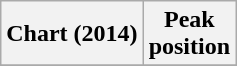<table class="wikitable">
<tr>
<th>Chart (2014)</th>
<th>Peak<br>position</th>
</tr>
<tr>
</tr>
</table>
